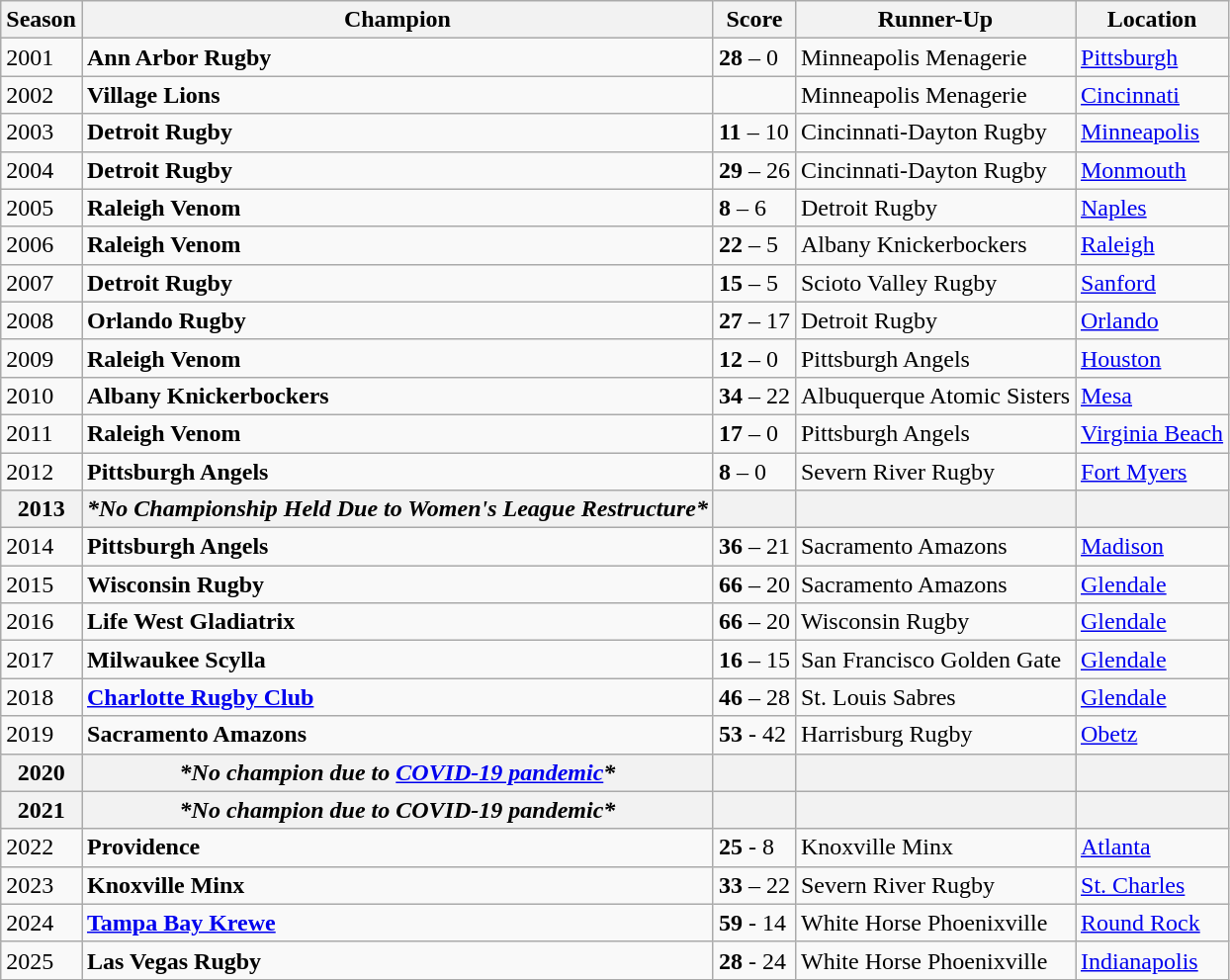<table class="wikitable">
<tr>
<th>Season</th>
<th>Champion</th>
<th>Score</th>
<th>Runner-Up</th>
<th>Location</th>
</tr>
<tr>
<td>2001</td>
<td><strong>Ann Arbor Rugby</strong></td>
<td><strong>28</strong> – 0</td>
<td>Minneapolis Menagerie</td>
<td><a href='#'>Pittsburgh</a></td>
</tr>
<tr>
<td>2002</td>
<td><strong>Village Lions</strong></td>
<td></td>
<td>Minneapolis Menagerie</td>
<td><a href='#'>Cincinnati</a></td>
</tr>
<tr>
<td>2003</td>
<td><strong>Detroit Rugby</strong></td>
<td><strong>11</strong> – 10</td>
<td>Cincinnati-Dayton Rugby</td>
<td><a href='#'>Minneapolis</a></td>
</tr>
<tr>
<td>2004</td>
<td><strong>Detroit Rugby</strong></td>
<td><strong>29</strong> – 26</td>
<td>Cincinnati-Dayton Rugby</td>
<td><a href='#'>Monmouth</a></td>
</tr>
<tr>
<td>2005</td>
<td><strong>Raleigh Venom</strong></td>
<td><strong>8</strong> – 6</td>
<td>Detroit Rugby</td>
<td><a href='#'>Naples</a></td>
</tr>
<tr>
<td>2006</td>
<td><strong>Raleigh Venom</strong></td>
<td><strong>22</strong> – 5</td>
<td>Albany Knickerbockers</td>
<td><a href='#'>Raleigh</a></td>
</tr>
<tr>
<td>2007</td>
<td><strong>Detroit Rugby</strong></td>
<td><strong>15</strong> – 5</td>
<td>Scioto Valley Rugby</td>
<td><a href='#'>Sanford</a></td>
</tr>
<tr>
<td>2008</td>
<td><strong>Orlando Rugby</strong></td>
<td><strong>27</strong> – 17</td>
<td>Detroit Rugby</td>
<td><a href='#'>Orlando</a></td>
</tr>
<tr>
<td>2009</td>
<td><strong>Raleigh Venom</strong></td>
<td><strong>12</strong> – 0</td>
<td>Pittsburgh Angels</td>
<td><a href='#'>Houston</a></td>
</tr>
<tr>
<td>2010</td>
<td><strong>Albany Knickerbockers</strong></td>
<td><strong>34</strong> – 22</td>
<td>Albuquerque Atomic Sisters</td>
<td><a href='#'>Mesa</a></td>
</tr>
<tr>
<td>2011</td>
<td><strong>Raleigh Venom</strong></td>
<td><strong>17</strong> – 0</td>
<td>Pittsburgh Angels</td>
<td><a href='#'>Virginia Beach</a></td>
</tr>
<tr>
<td>2012</td>
<td><strong>Pittsburgh Angels</strong></td>
<td><strong>8</strong> – 0</td>
<td>Severn River Rugby</td>
<td><a href='#'>Fort Myers</a></td>
</tr>
<tr>
<th>2013</th>
<th><strong><em>*No Championship Held Due to Women's League Restructure*</em></strong></th>
<th></th>
<th></th>
<th></th>
</tr>
<tr>
<td>2014</td>
<td><strong>Pittsburgh Angels</strong></td>
<td><strong>36</strong> – 21</td>
<td>Sacramento Amazons</td>
<td><a href='#'>Madison</a></td>
</tr>
<tr>
<td>2015</td>
<td><strong>Wisconsin Rugby</strong></td>
<td><strong>66</strong> – 20</td>
<td>Sacramento Amazons</td>
<td><a href='#'>Glendale</a></td>
</tr>
<tr>
<td>2016</td>
<td><strong>Life West Gladiatrix</strong></td>
<td><strong>66</strong> – 20</td>
<td>Wisconsin Rugby</td>
<td><a href='#'>Glendale</a></td>
</tr>
<tr>
<td>2017</td>
<td><strong>Milwaukee Scylla</strong></td>
<td><strong>16</strong> – 15</td>
<td>San Francisco Golden Gate</td>
<td><a href='#'>Glendale</a></td>
</tr>
<tr>
<td>2018</td>
<td><strong><a href='#'>Charlotte Rugby Club</a></strong></td>
<td><strong>46</strong> – 28</td>
<td>St. Louis Sabres</td>
<td><a href='#'>Glendale</a></td>
</tr>
<tr>
<td>2019</td>
<td><strong>Sacramento Amazons</strong></td>
<td><strong>53</strong> - 42</td>
<td>Harrisburg Rugby</td>
<td><a href='#'>Obetz</a></td>
</tr>
<tr>
<th>2020</th>
<th><strong><em>*No champion due to <a href='#'>COVID-19 pandemic</a>*</em></strong></th>
<th></th>
<th></th>
<th></th>
</tr>
<tr>
<th>2021</th>
<th><strong><em>*No champion due to COVID-19 pandemic*</em></strong></th>
<th></th>
<th></th>
<th></th>
</tr>
<tr>
<td>2022</td>
<td><strong>Providence</strong></td>
<td><strong>25</strong> - 8</td>
<td>Knoxville Minx</td>
<td><a href='#'>Atlanta</a></td>
</tr>
<tr>
<td>2023</td>
<td><strong>Knoxville Minx</strong></td>
<td><strong>33</strong> – 22</td>
<td>Severn River Rugby</td>
<td><a href='#'>St. Charles</a></td>
</tr>
<tr>
<td>2024</td>
<td><strong><a href='#'>Tampa Bay Krewe</a></strong></td>
<td><strong>59</strong> - 14</td>
<td>White Horse Phoenixville</td>
<td><a href='#'>Round Rock</a></td>
</tr>
<tr>
<td>2025</td>
<td><strong>Las Vegas Rugby</strong></td>
<td><strong>28</strong> - 24</td>
<td>White Horse Phoenixville</td>
<td><a href='#'>Indianapolis</a></td>
</tr>
</table>
